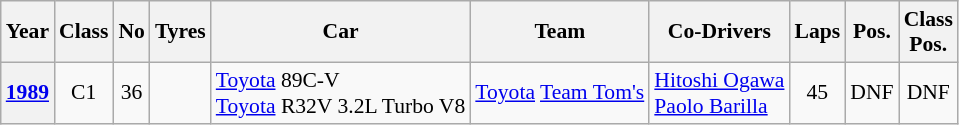<table class="wikitable" style="text-align:center; font-size:90%">
<tr>
<th>Year</th>
<th>Class</th>
<th>No</th>
<th>Tyres</th>
<th>Car</th>
<th>Team</th>
<th>Co-Drivers</th>
<th>Laps</th>
<th>Pos.</th>
<th>Class<br>Pos.</th>
</tr>
<tr>
<th><a href='#'>1989</a></th>
<td>C1</td>
<td>36</td>
<td></td>
<td align="left"><a href='#'>Toyota</a> 89C-V<br><a href='#'>Toyota</a> R32V 3.2L Turbo V8</td>
<td align="left"> <a href='#'>Toyota</a> <a href='#'>Team Tom's</a></td>
<td align="left"> <a href='#'>Hitoshi Ogawa</a><br> <a href='#'>Paolo Barilla</a></td>
<td>45</td>
<td>DNF</td>
<td>DNF</td>
</tr>
</table>
